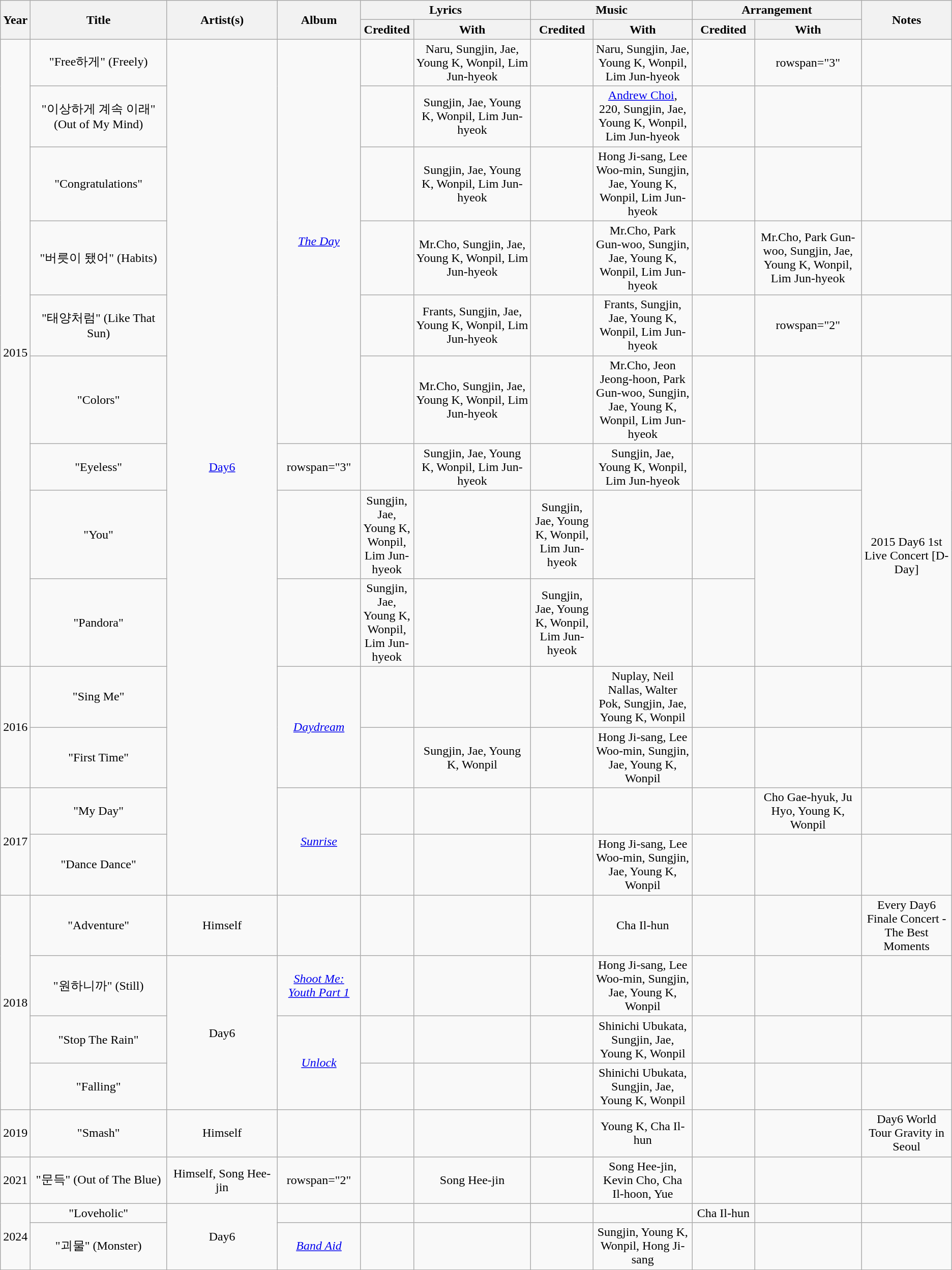<table class="wikitable" style="text-align:center;">
<tr>
<th rowspan="2" style="width:2em;">Year</th>
<th rowspan="2" style="width:13em;">Title</th>
<th rowspan="2" style="width:12em;">Artist(s)</th>
<th rowspan="2" style="width:7em;">Album</th>
<th colspan="2" style="width:16em;">Lyrics</th>
<th colspan="2" style="width:16em;">Music</th>
<th colspan="2" style="width:16em;">Arrangement</th>
<th rowspan="2" style="width:9em;">Notes</th>
</tr>
<tr>
<th style="width:4em;">Credited</th>
<th style="width:13em;">With</th>
<th style="width:4em;">Credited</th>
<th style="width:8em;">With</th>
<th style="width:4em;">Credited</th>
<th style="width:8em;">With</th>
</tr>
<tr>
<td rowspan="9">2015</td>
<td>"Free하게" (Freely)</td>
<td rowspan="13"><a href='#'>Day6</a></td>
<td rowspan="6"><em><a href='#'>The Day</a></em></td>
<td></td>
<td>Naru, Sungjin, Jae, Young K, Wonpil, Lim Jun-hyeok</td>
<td></td>
<td>Naru, Sungjin, Jae, Young K, Wonpil, Lim Jun-hyeok</td>
<td></td>
<td>rowspan="3" </td>
<td></td>
</tr>
<tr>
<td>"이상하게 계속 이래" (Out of My Mind)</td>
<td></td>
<td>Sungjin, Jae, Young K, Wonpil, Lim Jun-hyeok</td>
<td></td>
<td><a href='#'>Andrew Choi</a>, 220, Sungjin, Jae, Young K, Wonpil, Lim Jun-hyeok</td>
<td></td>
<td></td>
</tr>
<tr>
<td>"Congratulations"</td>
<td></td>
<td>Sungjin, Jae, Young K, Wonpil, Lim Jun-hyeok</td>
<td></td>
<td>Hong Ji-sang, Lee Woo-min, Sungjin, Jae, Young K, Wonpil, Lim Jun-hyeok</td>
<td></td>
<td></td>
</tr>
<tr>
<td>"버릇이 됐어" (Habits)</td>
<td></td>
<td>Mr.Cho, Sungjin, Jae, Young K, Wonpil, Lim Jun-hyeok</td>
<td></td>
<td>Mr.Cho, Park Gun-woo, Sungjin, Jae, Young K, Wonpil, Lim Jun-hyeok</td>
<td></td>
<td>Mr.Cho, Park Gun-woo, Sungjin, Jae, Young K, Wonpil, Lim Jun-hyeok</td>
<td></td>
</tr>
<tr>
<td>"태양처럼" (Like That Sun)</td>
<td></td>
<td>Frants, Sungjin, Jae, Young K, Wonpil, Lim Jun-hyeok</td>
<td></td>
<td>Frants, Sungjin, Jae, Young K, Wonpil, Lim Jun-hyeok</td>
<td></td>
<td>rowspan="2" </td>
<td></td>
</tr>
<tr>
<td>"Colors"</td>
<td></td>
<td>Mr.Cho, Sungjin, Jae, Young K, Wonpil, Lim Jun-hyeok</td>
<td></td>
<td>Mr.Cho, Jeon Jeong-hoon, Park Gun-woo, Sungjin, Jae, Young K, Wonpil, Lim Jun-hyeok</td>
<td></td>
<td></td>
</tr>
<tr>
<td>"Eyeless"</td>
<td>rowspan="3" </td>
<td></td>
<td>Sungjin, Jae, Young K, Wonpil, Lim Jun-hyeok</td>
<td></td>
<td>Sungjin, Jae, Young K, Wonpil, Lim Jun-hyeok</td>
<td></td>
<td></td>
<td rowspan="3">2015 Day6 1st Live Concert [D-Day]</td>
</tr>
<tr>
<td>"You"</td>
<td></td>
<td>Sungjin, Jae, Young K, Wonpil, Lim Jun-hyeok</td>
<td></td>
<td>Sungjin, Jae, Young K, Wonpil, Lim Jun-hyeok</td>
<td></td>
<td></td>
</tr>
<tr>
<td>"Pandora"</td>
<td></td>
<td>Sungjin, Jae, Young K, Wonpil, Lim Jun-hyeok</td>
<td></td>
<td>Sungjin, Jae, Young K, Wonpil, Lim Jun-hyeok</td>
<td></td>
<td></td>
</tr>
<tr>
<td rowspan="2">2016</td>
<td>"Sing Me"</td>
<td rowspan="2"><em><a href='#'>Daydream</a></em></td>
<td></td>
<td></td>
<td></td>
<td>Nuplay, Neil Nallas, Walter Pok, Sungjin, Jae, Young K, Wonpil</td>
<td></td>
<td></td>
</tr>
<tr>
<td>"First Time"</td>
<td></td>
<td>Sungjin, Jae, Young K, Wonpil</td>
<td></td>
<td>Hong Ji-sang, Lee Woo-min, Sungjin, Jae, Young K, Wonpil</td>
<td></td>
<td></td>
<td></td>
</tr>
<tr>
<td rowspan="2">2017</td>
<td>"My Day"</td>
<td rowspan="2"><em><a href='#'>Sunrise</a></em></td>
<td></td>
<td></td>
<td></td>
<td></td>
<td></td>
<td>Cho Gae-hyuk, Ju Hyo, Young K, Wonpil</td>
<td></td>
</tr>
<tr>
<td>"Dance Dance"</td>
<td></td>
<td></td>
<td></td>
<td>Hong Ji-sang, Lee Woo-min, Sungjin, Jae, Young K, Wonpil</td>
<td></td>
<td></td>
<td></td>
</tr>
<tr>
<td rowspan="4">2018</td>
<td>"Adventure"</td>
<td>Himself</td>
<td></td>
<td></td>
<td></td>
<td></td>
<td>Cha Il-hun</td>
<td></td>
<td></td>
<td>Every Day6 Finale Concert - The Best Moments</td>
</tr>
<tr>
<td>"원하니까" (Still)</td>
<td rowspan="3">Day6</td>
<td><em><a href='#'>Shoot Me: Youth Part 1</a></em></td>
<td></td>
<td></td>
<td></td>
<td>Hong Ji-sang, Lee Woo-min, Sungjin, Jae, Young K, Wonpil</td>
<td></td>
<td></td>
<td></td>
</tr>
<tr>
<td>"Stop The Rain"</td>
<td rowspan="2"><em><a href='#'>Unlock</a></em></td>
<td></td>
<td></td>
<td></td>
<td>Shinichi Ubukata, Sungjin, Jae, Young K, Wonpil</td>
<td></td>
<td></td>
<td></td>
</tr>
<tr>
<td>"Falling"</td>
<td></td>
<td></td>
<td></td>
<td>Shinichi Ubukata, Sungjin, Jae, Young K, Wonpil</td>
<td></td>
<td></td>
<td></td>
</tr>
<tr>
<td>2019</td>
<td>"Smash"</td>
<td>Himself</td>
<td></td>
<td></td>
<td></td>
<td></td>
<td>Young K, Cha Il-hun</td>
<td></td>
<td></td>
<td>Day6 World Tour Gravity in Seoul</td>
</tr>
<tr>
<td>2021</td>
<td>"문득" (Out of The Blue)</td>
<td>Himself, Song Hee-jin</td>
<td>rowspan="2" </td>
<td></td>
<td>Song Hee-jin</td>
<td></td>
<td>Song Hee-jin, Kevin Cho, Cha Il-hoon, Yue</td>
<td></td>
<td></td>
<td></td>
</tr>
<tr>
<td rowspan="2">2024</td>
<td>"Loveholic"</td>
<td rowspan="2">Day6</td>
<td></td>
<td></td>
<td></td>
<td></td>
<td></td>
<td>Cha Il-hun</td>
<td></td>
</tr>
<tr>
<td>"괴물" (Monster)</td>
<td><em><a href='#'>Band Aid</a></em></td>
<td></td>
<td></td>
<td></td>
<td>Sungjin, Young K, Wonpil, Hong Ji-sang</td>
<td></td>
<td></td>
<td></td>
</tr>
</table>
